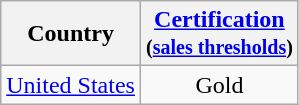<table class="wikitable sortable">
<tr>
<th>Country</th>
<th><a href='#'>Certification</a><br><small>(<a href='#'>sales thresholds</a>)</small></th>
</tr>
<tr>
<td><a href='#'>United States</a></td>
<td style="text-align:center;">Gold</td>
</tr>
</table>
